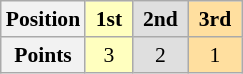<table class="wikitable" style="font-size:90%; text-align:center">
<tr>
<th>Position</th>
<td style="background:#ffffbf;"> <strong>1st</strong> </td>
<td style="background:#dfdfdf;"> <strong>2nd</strong> </td>
<td style="background:#ffdf9f;"> <strong>3rd</strong> </td>
</tr>
<tr>
<th>Points</th>
<td style="background:#ffffbf;">3</td>
<td style="background:#dfdfdf;">2</td>
<td style="background:#ffdf9f;">1</td>
</tr>
</table>
